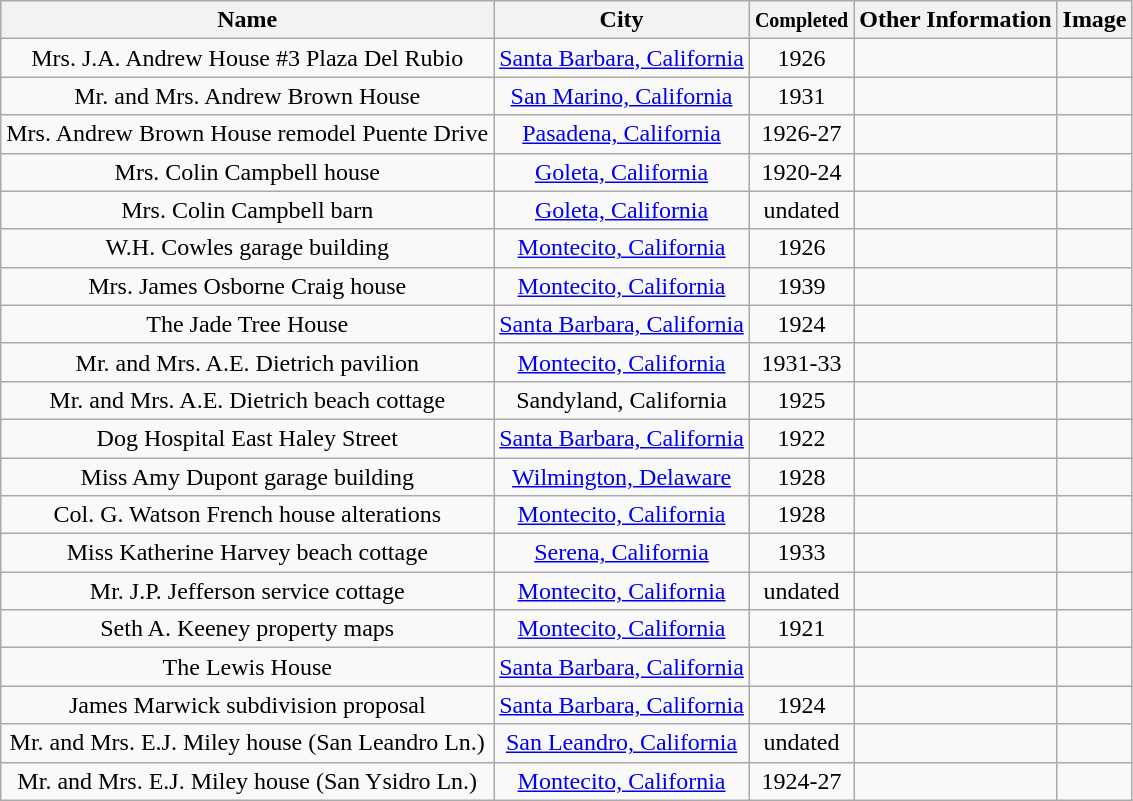<table class="wikitable sortable" style="text-align: center;">
<tr>
<th>Name</th>
<th>City</th>
<th><small>Completed</small></th>
<th>Other Information</th>
<th class="unsortable">Image</th>
</tr>
<tr>
<td>Mrs. J.A. Andrew House #3 Plaza Del Rubio</td>
<td><a href='#'>Santa Barbara, California</a></td>
<td>1926</td>
<td></td>
<td></td>
</tr>
<tr>
<td>Mr. and Mrs. Andrew Brown House</td>
<td><a href='#'>San Marino, California</a></td>
<td>1931</td>
<td></td>
<td></td>
</tr>
<tr>
<td>Mrs. Andrew Brown House remodel Puente Drive</td>
<td><a href='#'>Pasadena, California</a></td>
<td>1926-27</td>
<td></td>
<td></td>
</tr>
<tr>
<td>Mrs. Colin Campbell house</td>
<td><a href='#'>Goleta, California</a></td>
<td>1920-24</td>
<td></td>
<td></td>
</tr>
<tr>
<td>Mrs. Colin Campbell barn</td>
<td><a href='#'>Goleta, California</a></td>
<td>undated</td>
<td></td>
<td></td>
</tr>
<tr>
<td>W.H. Cowles garage building</td>
<td><a href='#'>Montecito, California</a></td>
<td>1926</td>
<td></td>
<td></td>
</tr>
<tr>
<td>Mrs. James Osborne Craig house</td>
<td><a href='#'>Montecito, California</a></td>
<td>1939</td>
<td></td>
<td></td>
</tr>
<tr>
<td>The Jade Tree House</td>
<td><a href='#'>Santa Barbara, California</a></td>
<td>1924</td>
<td></td>
<td></td>
</tr>
<tr>
<td>Mr. and Mrs. A.E. Dietrich pavilion</td>
<td><a href='#'>Montecito, California</a></td>
<td>1931-33</td>
<td></td>
<td></td>
</tr>
<tr>
<td>Mr. and Mrs. A.E. Dietrich beach cottage</td>
<td>Sandyland, California</td>
<td>1925</td>
<td></td>
<td></td>
</tr>
<tr>
<td>Dog Hospital East Haley Street</td>
<td><a href='#'>Santa Barbara, California</a></td>
<td>1922</td>
<td></td>
<td></td>
</tr>
<tr>
<td>Miss Amy Dupont garage building</td>
<td><a href='#'>Wilmington, Delaware</a></td>
<td>1928</td>
<td></td>
<td></td>
</tr>
<tr>
<td>Col. G. Watson French house alterations</td>
<td><a href='#'>Montecito, California</a></td>
<td>1928</td>
<td></td>
<td></td>
</tr>
<tr>
<td>Miss Katherine Harvey beach cottage</td>
<td><a href='#'>Serena, California</a></td>
<td>1933</td>
<td></td>
<td></td>
</tr>
<tr>
<td>Mr. J.P. Jefferson service cottage</td>
<td><a href='#'>Montecito, California</a></td>
<td>undated</td>
<td></td>
<td></td>
</tr>
<tr>
<td>Seth A. Keeney property maps</td>
<td><a href='#'>Montecito, California</a></td>
<td>1921</td>
<td></td>
<td></td>
</tr>
<tr>
<td>The Lewis House</td>
<td><a href='#'>Santa Barbara, California</a></td>
<td></td>
<td></td>
<td></td>
</tr>
<tr>
<td>James Marwick subdivision proposal</td>
<td><a href='#'>Santa Barbara, California</a></td>
<td>1924</td>
<td></td>
<td></td>
</tr>
<tr>
<td>Mr. and Mrs. E.J. Miley house (San Leandro Ln.)</td>
<td><a href='#'>San Leandro, California</a></td>
<td>undated</td>
<td></td>
<td></td>
</tr>
<tr>
<td>Mr. and Mrs. E.J. Miley house (San Ysidro Ln.)</td>
<td><a href='#'>Montecito, California</a></td>
<td>1924-27</td>
<td></td>
<td></td>
</tr>
</table>
